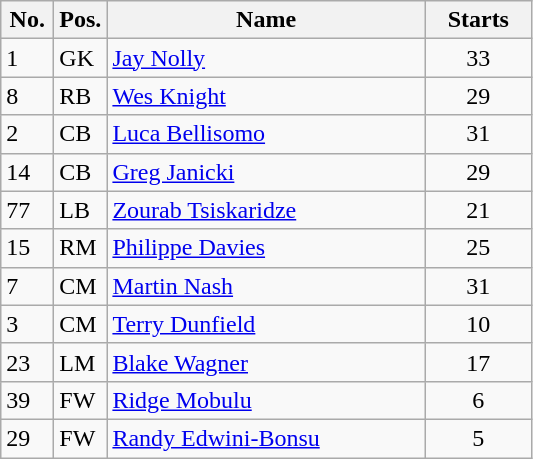<table class="wikitable">
<tr>
<th width=10%>No.</th>
<th width=10%>Pos.</th>
<th width=60%>Name</th>
<th width=20%>Starts</th>
</tr>
<tr>
<td>1</td>
<td>GK</td>
<td> <a href='#'>Jay Nolly</a></td>
<td style="text-align:center;">33</td>
</tr>
<tr>
<td>8</td>
<td>RB</td>
<td> <a href='#'>Wes Knight</a></td>
<td style="text-align:center;">29</td>
</tr>
<tr>
<td>2</td>
<td>CB</td>
<td> <a href='#'>Luca Bellisomo</a></td>
<td style="text-align:center;">31</td>
</tr>
<tr>
<td>14</td>
<td>CB</td>
<td> <a href='#'>Greg Janicki</a></td>
<td style="text-align:center;">29</td>
</tr>
<tr>
<td>77</td>
<td>LB</td>
<td> <a href='#'>Zourab Tsiskaridze</a></td>
<td style="text-align:center;">21</td>
</tr>
<tr>
<td>15</td>
<td>RM</td>
<td> <a href='#'>Philippe Davies</a></td>
<td style="text-align:center;">25</td>
</tr>
<tr>
<td>7</td>
<td>CM</td>
<td> <a href='#'>Martin Nash</a></td>
<td style="text-align:center;">31</td>
</tr>
<tr>
<td>3</td>
<td>CM</td>
<td> <a href='#'>Terry Dunfield</a></td>
<td style="text-align:center;">10</td>
</tr>
<tr>
<td>23</td>
<td>LM</td>
<td> <a href='#'>Blake Wagner</a></td>
<td style="text-align:center;">17</td>
</tr>
<tr>
<td>39</td>
<td>FW</td>
<td> <a href='#'>Ridge Mobulu</a></td>
<td style="text-align:center;">6</td>
</tr>
<tr>
<td>29</td>
<td>FW</td>
<td> <a href='#'>Randy Edwini-Bonsu</a></td>
<td style="text-align:center;">5</td>
</tr>
</table>
